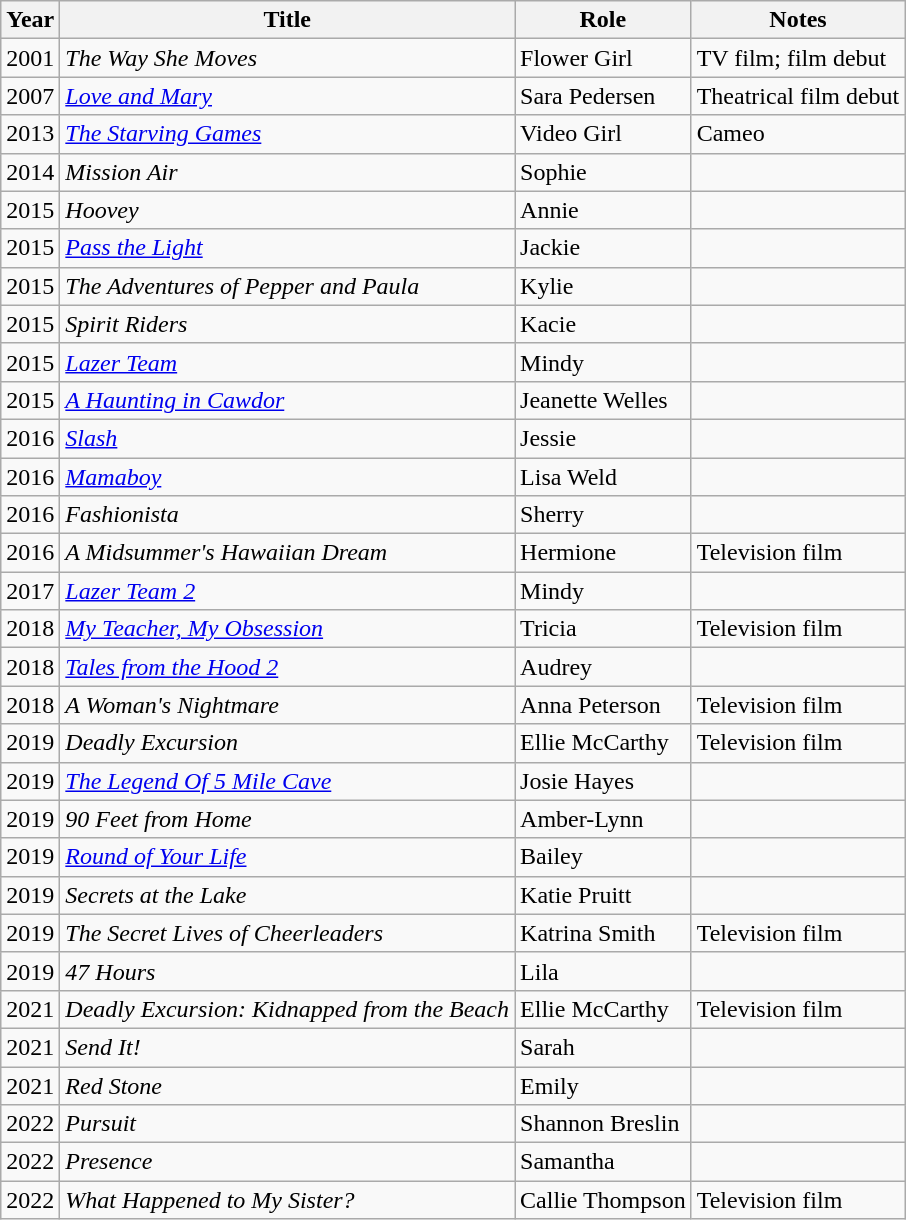<table class="wikitable sortable">
<tr>
<th>Year</th>
<th>Title</th>
<th>Role</th>
<th class="unsortable">Notes</th>
</tr>
<tr>
<td>2001</td>
<td><em>The Way She Moves</em></td>
<td>Flower Girl</td>
<td>TV film; film debut</td>
</tr>
<tr>
<td>2007</td>
<td><em><a href='#'>Love and Mary</a></em></td>
<td>Sara Pedersen</td>
<td>Theatrical film debut</td>
</tr>
<tr>
<td>2013</td>
<td><em><a href='#'>The Starving Games</a></em></td>
<td>Video Girl</td>
<td>Cameo</td>
</tr>
<tr>
<td>2014</td>
<td><em>Mission Air</em></td>
<td>Sophie</td>
<td></td>
</tr>
<tr>
<td>2015</td>
<td><em>Hoovey</em></td>
<td>Annie</td>
<td></td>
</tr>
<tr>
<td>2015</td>
<td><em><a href='#'>Pass the Light</a></em></td>
<td>Jackie</td>
<td></td>
</tr>
<tr>
<td>2015</td>
<td><em>The Adventures of Pepper and Paula</em></td>
<td>Kylie</td>
<td></td>
</tr>
<tr>
<td>2015</td>
<td><em>Spirit Riders</em></td>
<td>Kacie</td>
<td></td>
</tr>
<tr>
<td>2015</td>
<td><em><a href='#'>Lazer Team</a></em></td>
<td>Mindy</td>
<td></td>
</tr>
<tr>
<td>2015</td>
<td><em><a href='#'>A Haunting in Cawdor</a></em></td>
<td>Jeanette Welles</td>
<td></td>
</tr>
<tr>
<td>2016</td>
<td><em><a href='#'>Slash</a></em></td>
<td>Jessie</td>
<td></td>
</tr>
<tr>
<td>2016</td>
<td><em><a href='#'>Mamaboy</a></em></td>
<td>Lisa Weld</td>
<td></td>
</tr>
<tr>
<td>2016</td>
<td><em>Fashionista</em></td>
<td>Sherry</td>
<td></td>
</tr>
<tr>
<td>2016</td>
<td><em>A Midsummer's Hawaiian Dream</em></td>
<td>Hermione</td>
<td>Television film</td>
</tr>
<tr>
<td>2017</td>
<td><em><a href='#'>Lazer Team 2</a></em></td>
<td>Mindy</td>
<td></td>
</tr>
<tr>
<td>2018</td>
<td><em><a href='#'>My Teacher, My Obsession</a></em></td>
<td>Tricia</td>
<td>Television film</td>
</tr>
<tr>
<td>2018</td>
<td><em><a href='#'>Tales from the Hood 2</a></em></td>
<td>Audrey</td>
<td></td>
</tr>
<tr>
<td>2018</td>
<td><em>A Woman's Nightmare</em></td>
<td>Anna Peterson</td>
<td>Television film</td>
</tr>
<tr>
<td>2019</td>
<td><em>Deadly Excursion</em></td>
<td>Ellie McCarthy</td>
<td>Television film</td>
</tr>
<tr>
<td>2019</td>
<td><em><a href='#'>The Legend Of 5 Mile Cave</a></em></td>
<td>Josie Hayes</td>
<td></td>
</tr>
<tr>
<td>2019</td>
<td><em>90 Feet from Home</em></td>
<td>Amber-Lynn</td>
<td></td>
</tr>
<tr>
<td>2019</td>
<td><em><a href='#'>Round of Your Life</a></em></td>
<td>Bailey</td>
<td></td>
</tr>
<tr>
<td>2019</td>
<td><em>Secrets at the Lake</em></td>
<td>Katie Pruitt</td>
<td></td>
</tr>
<tr>
<td>2019</td>
<td><em>The Secret Lives of Cheerleaders</em></td>
<td>Katrina Smith</td>
<td>Television film</td>
</tr>
<tr>
<td>2019</td>
<td><em>47 Hours</em></td>
<td>Lila</td>
<td></td>
</tr>
<tr>
<td>2021</td>
<td><em>Deadly Excursion: Kidnapped from the Beach</em></td>
<td>Ellie McCarthy</td>
<td>Television film</td>
</tr>
<tr>
<td>2021</td>
<td><em>Send It!</em></td>
<td>Sarah</td>
<td></td>
</tr>
<tr>
<td>2021</td>
<td><em>Red Stone</em></td>
<td>Emily</td>
<td></td>
</tr>
<tr>
<td>2022</td>
<td><em>Pursuit</em></td>
<td>Shannon Breslin</td>
<td></td>
</tr>
<tr>
<td>2022</td>
<td><em>Presence</em></td>
<td>Samantha</td>
<td></td>
</tr>
<tr>
<td>2022</td>
<td><em>What Happened to My Sister?</em></td>
<td>Callie Thompson</td>
<td>Television film</td>
</tr>
</table>
